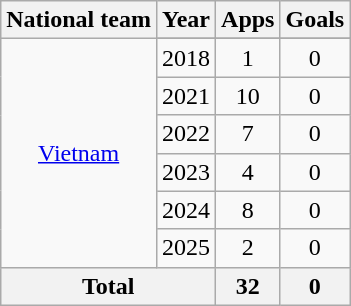<table class=wikitable style="text-align: center">
<tr>
<th>National team</th>
<th>Year</th>
<th>Apps</th>
<th>Goals</th>
</tr>
<tr>
<td rowspan=7><a href='#'>Vietnam</a></td>
</tr>
<tr>
<td>2018</td>
<td>1</td>
<td>0</td>
</tr>
<tr>
<td>2021</td>
<td>10</td>
<td>0</td>
</tr>
<tr>
<td>2022</td>
<td>7</td>
<td>0</td>
</tr>
<tr>
<td>2023</td>
<td>4</td>
<td>0</td>
</tr>
<tr>
<td>2024</td>
<td>8</td>
<td>0</td>
</tr>
<tr>
<td>2025</td>
<td>2</td>
<td>0</td>
</tr>
<tr>
<th colspan=2>Total</th>
<th>32</th>
<th>0</th>
</tr>
</table>
